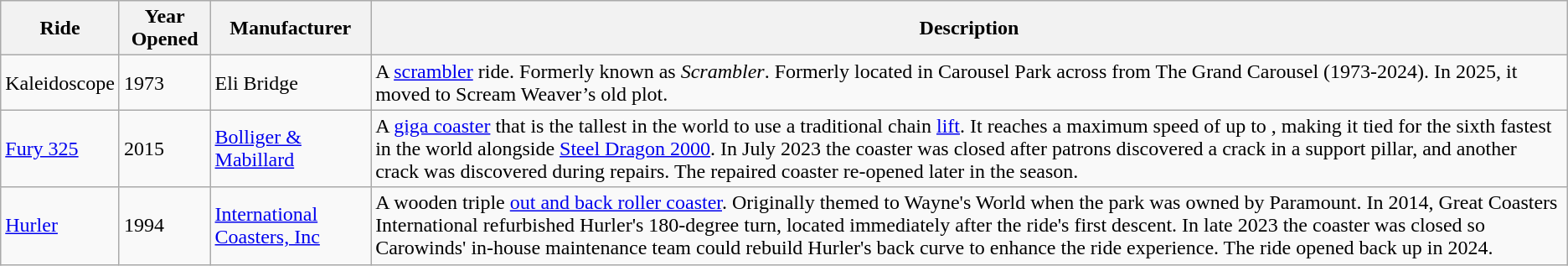<table class="wikitable sortable">
<tr>
<th>Ride</th>
<th>Year Opened</th>
<th>Manufacturer</th>
<th>Description</th>
</tr>
<tr>
<td>Kaleidoscope</td>
<td>1973</td>
<td>Eli Bridge</td>
<td>A <a href='#'>scrambler</a> ride. Formerly known as <em>Scrambler</em>. Formerly located in Carousel Park across from The Grand Carousel (1973-2024). In 2025, it moved to Scream Weaver’s old plot. </td>
</tr>
<tr>
<td><a href='#'>Fury 325</a></td>
<td>2015</td>
<td><a href='#'>Bolliger & Mabillard</a></td>
<td>A  <a href='#'>giga coaster</a> that is the tallest in the world to use a traditional chain <a href='#'>lift</a>. It reaches a maximum speed of up to , making it tied for the sixth fastest in the world alongside <a href='#'>Steel Dragon 2000</a>.  In July 2023 the coaster was closed after patrons discovered a crack in a support pillar, and another crack was discovered during repairs. The repaired coaster re-opened later in the season.</td>
</tr>
<tr>
<td><a href='#'>Hurler</a></td>
<td>1994</td>
<td><a href='#'>International Coasters, Inc</a></td>
<td>A wooden triple <a href='#'>out and back roller coaster</a>. Originally themed to Wayne's World when the park was owned by Paramount. In 2014, Great Coasters International refurbished Hurler's 180-degree turn, located immediately after the ride's first descent. In late 2023 the coaster was closed so Carowinds' in-house maintenance team could rebuild Hurler's back curve to enhance the ride experience. The ride opened back up in 2024.</td>
</tr>
</table>
